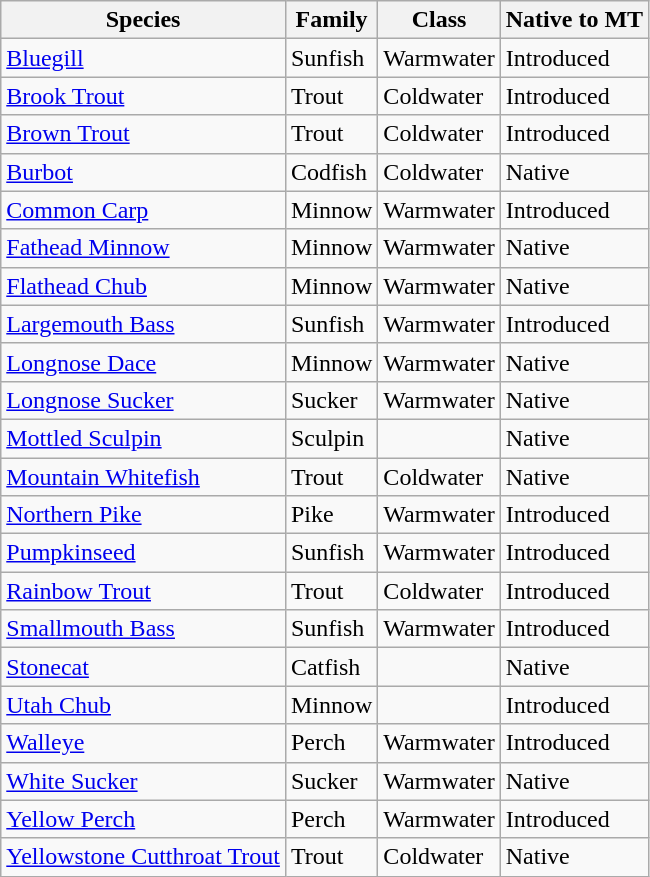<table class="wikitable">
<tr>
<th colspan="1" rowspan="1">Species</th>
<th colspan="1" rowspan="1">Family</th>
<th colspan="1" rowspan="1">Class</th>
<th colspan="1" rowspan="1">Native to MT</th>
</tr>
<tr>
<td><a href='#'>Bluegill</a></td>
<td>Sunfish</td>
<td>Warmwater</td>
<td>Introduced</td>
</tr>
<tr>
<td><a href='#'>Brook Trout</a></td>
<td>Trout</td>
<td>Coldwater</td>
<td>Introduced</td>
</tr>
<tr>
<td><a href='#'>Brown Trout</a></td>
<td>Trout</td>
<td>Coldwater</td>
<td>Introduced</td>
</tr>
<tr>
<td><a href='#'>Burbot</a></td>
<td>Codfish</td>
<td>Coldwater</td>
<td>Native</td>
</tr>
<tr>
<td><a href='#'>Common Carp</a></td>
<td>Minnow</td>
<td>Warmwater</td>
<td>Introduced</td>
</tr>
<tr>
<td><a href='#'>Fathead Minnow</a></td>
<td>Minnow</td>
<td>Warmwater</td>
<td>Native</td>
</tr>
<tr>
<td><a href='#'>Flathead Chub</a></td>
<td>Minnow</td>
<td>Warmwater</td>
<td>Native</td>
</tr>
<tr>
<td><a href='#'>Largemouth Bass</a></td>
<td>Sunfish</td>
<td>Warmwater</td>
<td>Introduced</td>
</tr>
<tr>
<td><a href='#'>Longnose Dace</a></td>
<td>Minnow</td>
<td>Warmwater</td>
<td>Native</td>
</tr>
<tr>
<td><a href='#'>Longnose Sucker</a></td>
<td>Sucker</td>
<td>Warmwater</td>
<td>Native</td>
</tr>
<tr>
<td><a href='#'>Mottled Sculpin</a></td>
<td>Sculpin</td>
<td></td>
<td>Native</td>
</tr>
<tr>
<td><a href='#'>Mountain Whitefish</a></td>
<td>Trout</td>
<td>Coldwater</td>
<td>Native</td>
</tr>
<tr>
<td><a href='#'>Northern Pike</a></td>
<td>Pike</td>
<td>Warmwater</td>
<td>Introduced</td>
</tr>
<tr>
<td><a href='#'>Pumpkinseed</a></td>
<td>Sunfish</td>
<td>Warmwater</td>
<td>Introduced</td>
</tr>
<tr>
<td><a href='#'>Rainbow Trout</a></td>
<td>Trout</td>
<td>Coldwater</td>
<td>Introduced</td>
</tr>
<tr>
<td><a href='#'>Smallmouth Bass</a></td>
<td>Sunfish</td>
<td>Warmwater</td>
<td>Introduced</td>
</tr>
<tr>
<td><a href='#'>Stonecat</a></td>
<td>Catfish</td>
<td></td>
<td>Native</td>
</tr>
<tr>
<td><a href='#'>Utah Chub</a></td>
<td>Minnow</td>
<td></td>
<td>Introduced</td>
</tr>
<tr>
<td><a href='#'>Walleye</a></td>
<td>Perch</td>
<td>Warmwater</td>
<td>Introduced</td>
</tr>
<tr>
<td><a href='#'>White Sucker</a></td>
<td>Sucker</td>
<td>Warmwater</td>
<td>Native</td>
</tr>
<tr>
<td><a href='#'>Yellow Perch</a></td>
<td>Perch</td>
<td>Warmwater</td>
<td>Introduced</td>
</tr>
<tr>
<td><a href='#'>Yellowstone Cutthroat Trout</a></td>
<td>Trout</td>
<td>Coldwater</td>
<td>Native</td>
</tr>
</table>
